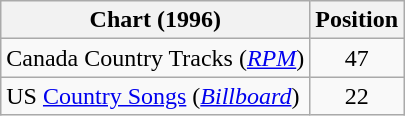<table class="wikitable sortable">
<tr>
<th scope="col">Chart (1996)</th>
<th scope="col">Position</th>
</tr>
<tr>
<td>Canada Country Tracks (<em><a href='#'>RPM</a></em>)</td>
<td align="center">47</td>
</tr>
<tr>
<td>US <a href='#'>Country Songs</a> (<em><a href='#'>Billboard</a></em>)</td>
<td align="center">22</td>
</tr>
</table>
